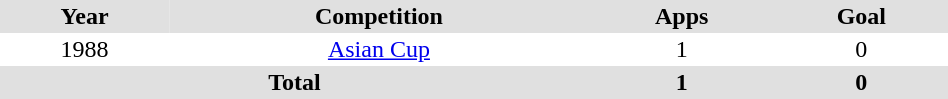<table border="0" cellpadding="2" cellspacing="0" style="width:50%;">
<tr style="text-align:center; background:#e0e0e0;">
<th>Year</th>
<th>Competition</th>
<th>Apps</th>
<th>Goal</th>
</tr>
<tr style="text-align:center;">
<td>1988</td>
<td><a href='#'>Asian Cup</a></td>
<td>1</td>
<td>0</td>
</tr>
<tr style="text-align:center; background:#e0e0e0;">
<th colspan="2">Total</th>
<th style="text-align:center;">1</th>
<th style="text-align:center;">0</th>
</tr>
</table>
